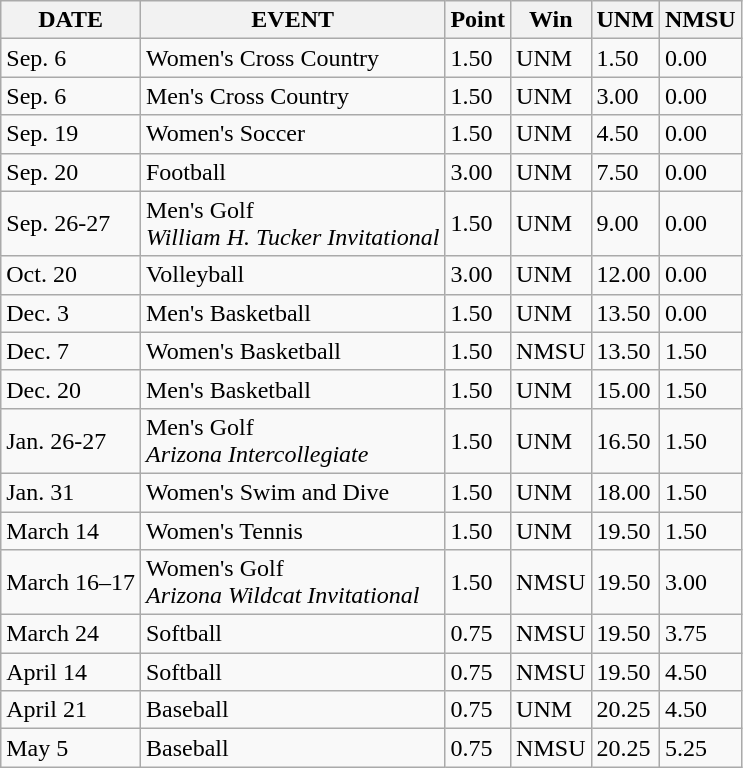<table class="wikitable">
<tr>
<th>DATE</th>
<th>EVENT</th>
<th>Point</th>
<th>Win</th>
<th>UNM</th>
<th>NMSU</th>
</tr>
<tr>
<td>Sep. 6</td>
<td>Women's Cross Country</td>
<td>1.50</td>
<td>UNM</td>
<td>1.50</td>
<td>0.00</td>
</tr>
<tr>
<td>Sep. 6</td>
<td>Men's Cross Country</td>
<td>1.50</td>
<td>UNM</td>
<td>3.00</td>
<td>0.00</td>
</tr>
<tr>
<td>Sep. 19</td>
<td>Women's Soccer</td>
<td>1.50</td>
<td>UNM</td>
<td>4.50</td>
<td>0.00</td>
</tr>
<tr>
<td>Sep. 20</td>
<td>Football</td>
<td>3.00</td>
<td>UNM</td>
<td>7.50</td>
<td>0.00</td>
</tr>
<tr>
<td>Sep. 26-27</td>
<td>Men's Golf<br><em>William H. Tucker Invitational</em></td>
<td>1.50</td>
<td>UNM</td>
<td>9.00</td>
<td>0.00</td>
</tr>
<tr>
<td>Oct. 20</td>
<td>Volleyball</td>
<td>3.00</td>
<td>UNM</td>
<td>12.00</td>
<td>0.00</td>
</tr>
<tr>
<td>Dec. 3</td>
<td>Men's Basketball</td>
<td>1.50</td>
<td>UNM</td>
<td>13.50</td>
<td>0.00</td>
</tr>
<tr>
<td>Dec. 7</td>
<td>Women's Basketball</td>
<td>1.50</td>
<td>NMSU</td>
<td>13.50</td>
<td>1.50</td>
</tr>
<tr>
<td>Dec. 20</td>
<td>Men's Basketball</td>
<td>1.50</td>
<td>UNM</td>
<td>15.00</td>
<td>1.50</td>
</tr>
<tr>
<td>Jan. 26-27</td>
<td>Men's Golf<br><em>Arizona Intercollegiate</em></td>
<td>1.50</td>
<td>UNM</td>
<td>16.50</td>
<td>1.50</td>
</tr>
<tr>
<td>Jan. 31</td>
<td>Women's Swim and Dive</td>
<td>1.50</td>
<td>UNM</td>
<td>18.00</td>
<td>1.50</td>
</tr>
<tr>
<td>March 14</td>
<td>Women's Tennis</td>
<td>1.50</td>
<td>UNM</td>
<td>19.50</td>
<td>1.50</td>
</tr>
<tr>
<td>March 16–17</td>
<td>Women's Golf<br><em>Arizona Wildcat Invitational</em></td>
<td>1.50</td>
<td>NMSU</td>
<td>19.50</td>
<td>3.00</td>
</tr>
<tr>
<td>March 24</td>
<td>Softball</td>
<td>0.75</td>
<td>NMSU</td>
<td>19.50</td>
<td>3.75</td>
</tr>
<tr>
<td>April 14</td>
<td>Softball</td>
<td>0.75</td>
<td>NMSU</td>
<td>19.50</td>
<td>4.50</td>
</tr>
<tr>
<td>April 21</td>
<td>Baseball</td>
<td>0.75</td>
<td>UNM</td>
<td>20.25</td>
<td>4.50</td>
</tr>
<tr>
<td>May 5</td>
<td>Baseball</td>
<td>0.75</td>
<td>NMSU</td>
<td>20.25</td>
<td>5.25</td>
</tr>
</table>
